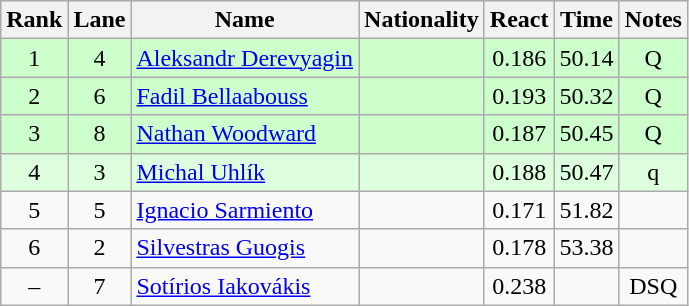<table class="wikitable sortable" style="text-align:center">
<tr>
<th>Rank</th>
<th>Lane</th>
<th>Name</th>
<th>Nationality</th>
<th>React</th>
<th>Time</th>
<th>Notes</th>
</tr>
<tr bgcolor=ccffcc>
<td>1</td>
<td>4</td>
<td align="left"><a href='#'>Aleksandr Derevyagin</a></td>
<td align=left></td>
<td>0.186</td>
<td>50.14</td>
<td>Q</td>
</tr>
<tr bgcolor=ccffcc>
<td>2</td>
<td>6</td>
<td align="left"><a href='#'>Fadil Bellaabouss</a></td>
<td align=left></td>
<td>0.193</td>
<td>50.32</td>
<td>Q</td>
</tr>
<tr bgcolor=ccffcc>
<td>3</td>
<td>8</td>
<td align="left"><a href='#'>Nathan Woodward</a></td>
<td align=left></td>
<td>0.187</td>
<td>50.45</td>
<td>Q</td>
</tr>
<tr bgcolor=ddffdd>
<td>4</td>
<td>3</td>
<td align="left"><a href='#'>Michal Uhlík</a></td>
<td align=left></td>
<td>0.188</td>
<td>50.47</td>
<td>q</td>
</tr>
<tr>
<td>5</td>
<td>5</td>
<td align="left"><a href='#'>Ignacio Sarmiento</a></td>
<td align=left></td>
<td>0.171</td>
<td>51.82</td>
<td></td>
</tr>
<tr>
<td>6</td>
<td>2</td>
<td align="left"><a href='#'>Silvestras Guogis</a></td>
<td align=left></td>
<td>0.178</td>
<td>53.38</td>
<td></td>
</tr>
<tr>
<td>–</td>
<td>7</td>
<td align="left"><a href='#'>Sotírios Iakovákis</a></td>
<td align=left></td>
<td>0.238</td>
<td></td>
<td>DSQ</td>
</tr>
</table>
